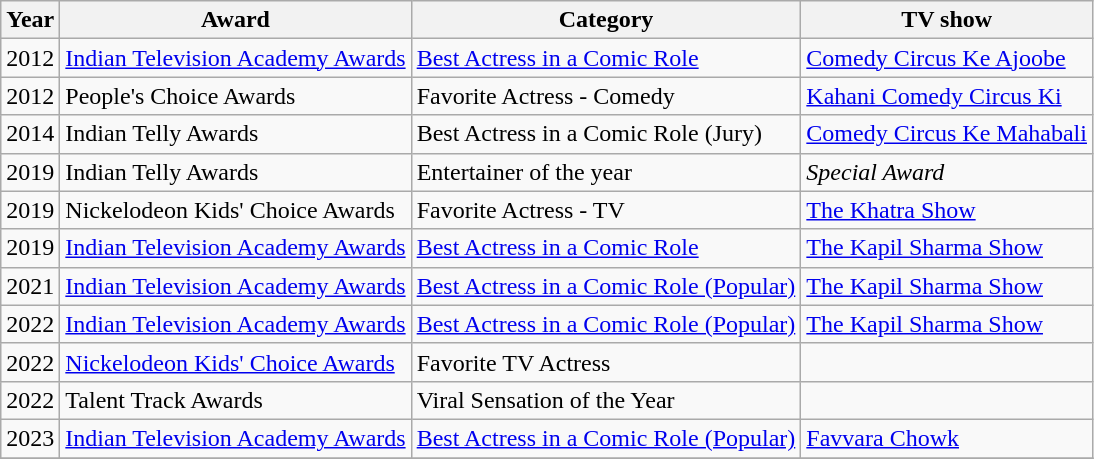<table class="wikitable sortable">
<tr>
<th>Year</th>
<th>Award</th>
<th>Category</th>
<th>TV show</th>
</tr>
<tr>
<td>2012</td>
<td><a href='#'>Indian Television Academy Awards</a></td>
<td><a href='#'> Best Actress in a Comic Role</a></td>
<td><a href='#'>Comedy Circus Ke Ajoobe</a></td>
</tr>
<tr>
<td>2012</td>
<td>People's Choice Awards</td>
<td>Favorite Actress - Comedy</td>
<td><a href='#'>Kahani Comedy Circus Ki</a></td>
</tr>
<tr>
<td>2014</td>
<td>Indian Telly Awards</td>
<td>Best Actress in a Comic Role (Jury)</td>
<td><a href='#'>Comedy Circus Ke Mahabali</a></td>
</tr>
<tr>
<td>2019</td>
<td>Indian Telly Awards</td>
<td>Entertainer of the year</td>
<td><em>Special Award</em></td>
</tr>
<tr>
<td>2019</td>
<td>Nickelodeon Kids' Choice Awards</td>
<td>Favorite Actress - TV</td>
<td><a href='#'>The Khatra Show</a></td>
</tr>
<tr>
<td>2019</td>
<td><a href='#'>Indian Television Academy Awards</a></td>
<td><a href='#'> Best Actress in a Comic Role</a></td>
<td><a href='#'>The Kapil Sharma Show</a></td>
</tr>
<tr>
<td>2021</td>
<td><a href='#'>Indian Television Academy Awards</a></td>
<td><a href='#'> Best Actress in a Comic Role (Popular)</a></td>
<td><a href='#'>The Kapil Sharma Show</a></td>
</tr>
<tr>
<td>2022</td>
<td><a href='#'>Indian Television Academy Awards</a></td>
<td><a href='#'> Best Actress in a Comic Role (Popular)</a></td>
<td><a href='#'>The Kapil Sharma Show</a></td>
</tr>
<tr>
<td>2022</td>
<td><a href='#'>Nickelodeon Kids' Choice Awards</a></td>
<td>Favorite TV Actress</td>
<td></td>
</tr>
<tr>
<td>2022</td>
<td>Talent Track Awards</td>
<td>Viral Sensation of the Year</td>
<td></td>
</tr>
<tr>
<td>2023</td>
<td><a href='#'>Indian Television Academy Awards</a></td>
<td><a href='#'> Best Actress in a Comic Role (Popular)</a></td>
<td><a href='#'>Favvara Chowk</a></td>
</tr>
<tr>
</tr>
</table>
